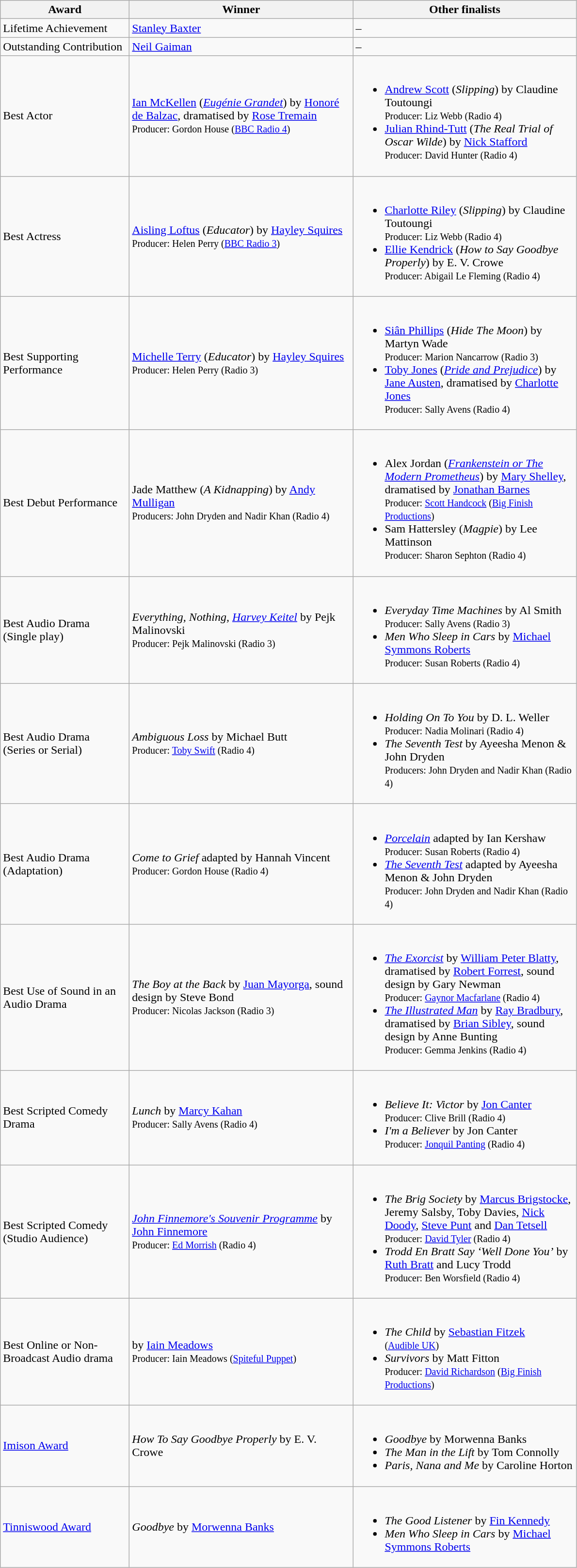<table class="wikitable">
<tr>
<th style="width:170px">Award</th>
<th style="width:300px">Winner</th>
<th style="width:300px">Other finalists</th>
</tr>
<tr>
<td>Lifetime Achievement</td>
<td><a href='#'>Stanley Baxter</a></td>
<td>–</td>
</tr>
<tr>
<td>Outstanding Contribution</td>
<td><a href='#'>Neil Gaiman</a></td>
<td>–</td>
</tr>
<tr>
<td>Best Actor</td>
<td><a href='#'>Ian McKellen</a> (<em><a href='#'>Eugénie Grandet</a></em>) by <a href='#'>Honoré de Balzac</a>, dramatised by <a href='#'>Rose Tremain</a><br><small>Producer: Gordon House (<a href='#'>BBC Radio 4</a>)</small></td>
<td><br><ul><li><a href='#'>Andrew Scott</a> (<em>Slipping</em>) by Claudine Toutoungi<br><small>Producer: Liz Webb (Radio 4)</small></li><li><a href='#'>Julian Rhind-Tutt</a> (<em>The Real Trial of Oscar Wilde</em>) by <a href='#'>Nick Stafford</a><br><small>Producer: David Hunter (Radio 4)</small></li></ul></td>
</tr>
<tr>
<td>Best Actress</td>
<td><a href='#'>Aisling Loftus</a> (<em>Educator</em>) by <a href='#'>Hayley Squires</a><br><small>Producer: Helen Perry (<a href='#'>BBC Radio 3</a>)</small></td>
<td><br><ul><li><a href='#'>Charlotte Riley</a> (<em>Slipping</em>) by Claudine Toutoungi<br><small>Producer: Liz Webb (Radio 4)</small></li><li><a href='#'>Ellie Kendrick</a> (<em>How to Say Goodbye Properly</em>) by E. V. Crowe<br><small>Producer: Abigail Le Fleming (Radio 4)</small></li></ul></td>
</tr>
<tr>
<td>Best Supporting Performance</td>
<td><a href='#'>Michelle Terry</a> (<em>Educator</em>) by <a href='#'>Hayley Squires</a><br><small>Producer: Helen Perry (Radio 3)</small></td>
<td><br><ul><li><a href='#'>Siân Phillips</a> (<em>Hide The Moon</em>) by Martyn Wade<br><small>Producer: Marion Nancarrow (Radio 3)</small></li><li><a href='#'>Toby Jones</a> (<em><a href='#'>Pride and Prejudice</a></em>) by <a href='#'>Jane Austen</a>, dramatised by <a href='#'>Charlotte Jones</a><br><small>Producer: Sally Avens (Radio 4)</small></li></ul></td>
</tr>
<tr>
<td>Best Debut Performance</td>
<td>Jade Matthew (<em>A Kidnapping</em>) by <a href='#'>Andy Mulligan</a><br><small>Producers: John Dryden and Nadir Khan (Radio 4)</small></td>
<td><br><ul><li>Alex Jordan (<em><a href='#'>Frankenstein or The Modern Prometheus</a></em>) by <a href='#'>Mary Shelley</a>, dramatised by <a href='#'>Jonathan Barnes</a><br><small>Producer: <a href='#'>Scott Handcock</a> (<a href='#'>Big Finish Productions</a>)</small></li><li>Sam Hattersley (<em>Magpie</em>) by Lee Mattinson<br><small>Producer: Sharon Sephton (Radio 4)</small></li></ul></td>
</tr>
<tr>
<td>Best Audio Drama<br>(Single play)</td>
<td><em>Everything, Nothing, <a href='#'>Harvey Keitel</a></em> by Pejk Malinovski<br><small>Producer: Pejk Malinovski (Radio 3)</small></td>
<td><br><ul><li><em>Everyday Time Machines</em> by Al Smith<br><small>Producer: Sally Avens (Radio 3)</small></li><li><em>Men Who Sleep in Cars</em> by <a href='#'>Michael Symmons Roberts</a><br><small>Producer: Susan Roberts (Radio 4)</small></li></ul></td>
</tr>
<tr>
<td>Best Audio Drama<br>(Series or Serial)</td>
<td><em>Ambiguous Loss</em> by Michael Butt<br><small>Producer: <a href='#'>Toby Swift</a> (Radio 4)</small></td>
<td><br><ul><li><em>Holding On To You</em> by D. L. Weller<br><small>Producer: Nadia Molinari (Radio 4)</small></li><li><em>The Seventh Test</em> by Ayeesha Menon & John Dryden<br><small>Producers: John Dryden and Nadir Khan (Radio 4)</small></li></ul></td>
</tr>
<tr>
<td>Best Audio Drama<br>(Adaptation)</td>
<td><em>Come to Grief</em> adapted by Hannah Vincent<br><small>Producer: Gordon House (Radio 4)</small></td>
<td><br><ul><li><em><a href='#'>Porcelain</a></em> adapted by Ian Kershaw<br><small>Producer: Susan Roberts (Radio 4)</small></li><li><em><a href='#'>The Seventh Test</a></em> adapted by Ayeesha Menon & John Dryden<br><small>Producer: John Dryden and Nadir Khan (Radio 4)</small></li></ul></td>
</tr>
<tr>
<td>Best Use of Sound in an Audio Drama</td>
<td><em>The Boy at the Back</em> by <a href='#'>Juan Mayorga</a>, sound design by Steve Bond<br><small>Producer: Nicolas Jackson (Radio 3)</small></td>
<td><br><ul><li><em><a href='#'>The Exorcist</a></em> by <a href='#'>William Peter Blatty</a>, dramatised by <a href='#'>Robert Forrest</a>, sound design by Gary Newman<br><small>Producer: <a href='#'>Gaynor Macfarlane</a> (Radio 4)</small></li><li><em><a href='#'>The Illustrated Man</a></em> by <a href='#'>Ray Bradbury</a>, dramatised by <a href='#'>Brian Sibley</a>, sound design by Anne Bunting<br><small>Producer: Gemma Jenkins (Radio 4)</small></li></ul></td>
</tr>
<tr>
<td>Best Scripted Comedy Drama</td>
<td><em>Lunch</em> by <a href='#'>Marcy Kahan</a><br><small>Producer: Sally Avens (Radio 4)</small></td>
<td><br><ul><li><em>Believe It: Victor</em> by <a href='#'>Jon Canter</a><br><small>Producer: Clive Brill (Radio 4)</small></li><li><em>I'm a Believer</em> by Jon Canter<br><small>Producer: <a href='#'>Jonquil Panting</a> (Radio 4)</small></li></ul></td>
</tr>
<tr>
<td>Best Scripted Comedy<br>(Studio Audience)</td>
<td><em><a href='#'>John Finnemore's Souvenir Programme</a></em> by <a href='#'>John Finnemore</a><br><small>Producer: <a href='#'>Ed Morrish</a> (Radio 4)</small></td>
<td><br><ul><li><em>The Brig Society</em> by <a href='#'>Marcus Brigstocke</a>, Jeremy Salsby, Toby Davies, <a href='#'>Nick Doody</a>, <a href='#'>Steve Punt</a> and <a href='#'>Dan Tetsell</a><br><small>Producer: <a href='#'>David Tyler</a> (Radio 4)</small></li><li><em>Trodd En Bratt Say ‘Well Done You’</em> by <a href='#'>Ruth Bratt</a> and Lucy Trodd<br><small>Producer: Ben Worsfield (Radio 4)</small></li></ul></td>
</tr>
<tr>
<td>Best Online or Non-Broadcast Audio drama</td>
<td><em></em> by <a href='#'>Iain Meadows</a><br><small>Producer: Iain Meadows (<a href='#'>Spiteful Puppet</a>)</small></td>
<td><br><ul><li><em>The Child</em> by <a href='#'>Sebastian Fitzek</a><br><small>(<a href='#'>Audible UK</a>)</small></li><li><em>Survivors</em> by Matt Fitton<br><small>Producer: <a href='#'>David Richardson</a> (<a href='#'>Big Finish Productions</a>)</small></li></ul></td>
</tr>
<tr>
<td><a href='#'>Imison Award</a></td>
<td><em>How To Say Goodbye Properly</em> by E. V. Crowe</td>
<td><br><ul><li><em>Goodbye</em> by Morwenna Banks</li><li><em>The Man in the Lift</em> by Tom Connolly</li><li><em>Paris, Nana and Me</em> by Caroline Horton</li></ul></td>
</tr>
<tr>
<td><a href='#'>Tinniswood Award</a></td>
<td><em>Goodbye</em> by <a href='#'>Morwenna Banks</a></td>
<td><br><ul><li><em>The Good Listener</em> by <a href='#'>Fin Kennedy</a></li><li><em>Men Who Sleep in Cars</em> by <a href='#'>Michael Symmons Roberts</a></li></ul></td>
</tr>
</table>
